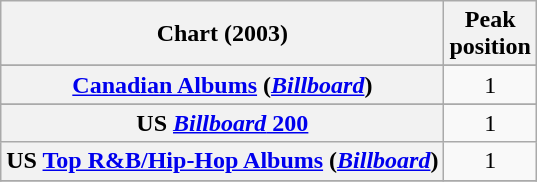<table class="wikitable sortable plainrowheaders" style="text-align:center">
<tr>
<th scope="col">Chart (2003)</th>
<th scope="col">Peak<br>position</th>
</tr>
<tr>
</tr>
<tr>
</tr>
<tr>
<th scope="row"><a href='#'>Canadian Albums</a> (<em><a href='#'>Billboard</a></em>)</th>
<td>1</td>
</tr>
<tr>
</tr>
<tr>
</tr>
<tr>
</tr>
<tr>
</tr>
<tr>
</tr>
<tr>
<th scope="row">US <a href='#'><em>Billboard</em> 200</a></th>
<td>1</td>
</tr>
<tr>
<th scope="row">US <a href='#'>Top R&B/Hip-Hop Albums</a> (<em><a href='#'>Billboard</a></em>)</th>
<td>1</td>
</tr>
<tr>
</tr>
</table>
